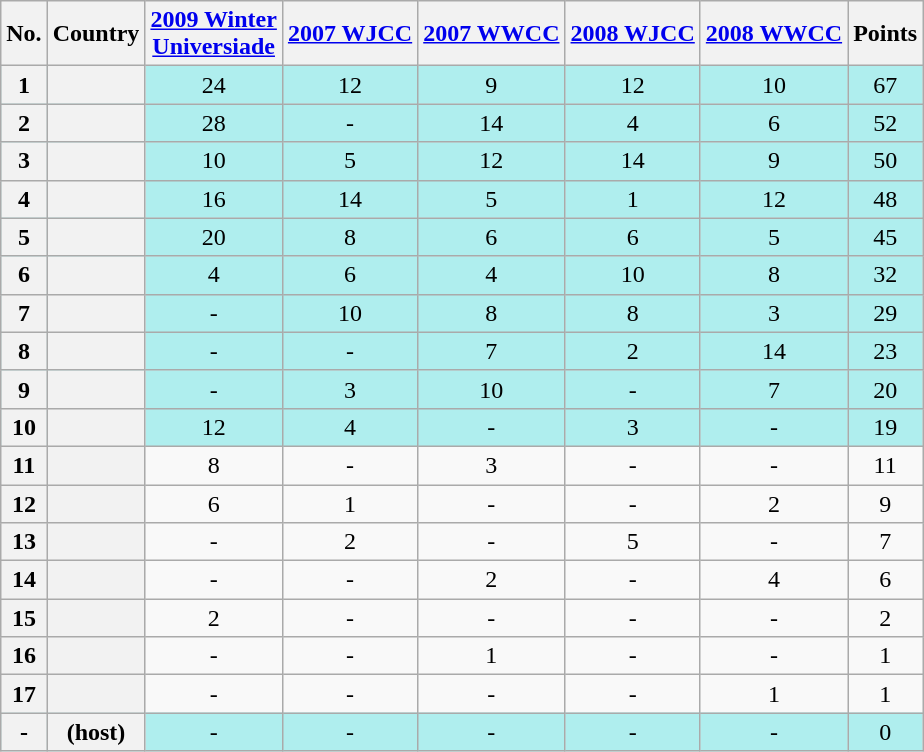<table class="wikitable sortable">
<tr>
<th>No.</th>
<th>Country</th>
<th><a href='#'>2009 Winter <br> Universiade</a></th>
<th><a href='#'>2007 WJCC</a></th>
<th><a href='#'>2007 WWCC</a></th>
<th><a href='#'>2008 WJCC</a></th>
<th><a href='#'>2008 WWCC</a></th>
<th>Points</th>
</tr>
<tr align=center bgcolor=#AFEEEE>
<th>1</th>
<th></th>
<td>24</td>
<td>12</td>
<td>9</td>
<td>12</td>
<td>10</td>
<td>67</td>
</tr>
<tr align=center bgcolor=#AFEEEE>
<th>2</th>
<th></th>
<td>28</td>
<td>-</td>
<td>14</td>
<td>4</td>
<td>6</td>
<td>52</td>
</tr>
<tr align=center bgcolor=#AFEEEE>
<th>3</th>
<th></th>
<td>10</td>
<td>5</td>
<td>12</td>
<td>14</td>
<td>9</td>
<td>50</td>
</tr>
<tr align=center bgcolor=#AFEEEE>
<th>4</th>
<th></th>
<td>16</td>
<td>14</td>
<td>5</td>
<td>1</td>
<td>12</td>
<td>48</td>
</tr>
<tr align=center bgcolor=#AFEEEE>
<th>5</th>
<th></th>
<td>20</td>
<td>8</td>
<td>6</td>
<td>6</td>
<td>5</td>
<td>45</td>
</tr>
<tr align=center bgcolor=#AFEEEE>
<th>6</th>
<th></th>
<td>4</td>
<td>6</td>
<td>4</td>
<td>10</td>
<td>8</td>
<td>32</td>
</tr>
<tr align=center bgcolor=#AFEEEE>
<th>7</th>
<th></th>
<td>-</td>
<td>10</td>
<td>8</td>
<td>8</td>
<td>3</td>
<td>29</td>
</tr>
<tr align=center bgcolor=#AFEEEE>
<th>8</th>
<th></th>
<td>-</td>
<td>-</td>
<td>7</td>
<td>2</td>
<td>14</td>
<td>23</td>
</tr>
<tr align=center bgcolor=#AFEEEE>
<th>9</th>
<th></th>
<td>-</td>
<td>3</td>
<td>10</td>
<td>-</td>
<td>7</td>
<td>20</td>
</tr>
<tr align=center bgcolor=#AFEEEE>
<th>10</th>
<th></th>
<td>12</td>
<td>4</td>
<td>-</td>
<td>3</td>
<td>-</td>
<td>19</td>
</tr>
<tr align=center>
<th>11</th>
<th></th>
<td>8</td>
<td>-</td>
<td>3</td>
<td>-</td>
<td>-</td>
<td>11</td>
</tr>
<tr align=center>
<th>12</th>
<th></th>
<td>6</td>
<td>1</td>
<td>-</td>
<td>-</td>
<td>2</td>
<td>9</td>
</tr>
<tr align=center>
<th>13</th>
<th></th>
<td>-</td>
<td>2</td>
<td>-</td>
<td>5</td>
<td>-</td>
<td>7</td>
</tr>
<tr align=center>
<th>14</th>
<th></th>
<td>-</td>
<td>-</td>
<td>2</td>
<td>-</td>
<td>4</td>
<td>6</td>
</tr>
<tr align=center>
<th>15</th>
<th></th>
<td>2</td>
<td>-</td>
<td>-</td>
<td>-</td>
<td>-</td>
<td>2</td>
</tr>
<tr align=center>
<th>16</th>
<th></th>
<td>-</td>
<td>-</td>
<td>1</td>
<td>-</td>
<td>-</td>
<td>1</td>
</tr>
<tr align=center>
<th>17</th>
<th></th>
<td>-</td>
<td>-</td>
<td>-</td>
<td>-</td>
<td>1</td>
<td>1</td>
</tr>
<tr align=center bgcolor=#AFEEEE>
<th>-</th>
<th> (host)</th>
<td>-</td>
<td>-</td>
<td>-</td>
<td>-</td>
<td>-</td>
<td>0</td>
</tr>
</table>
